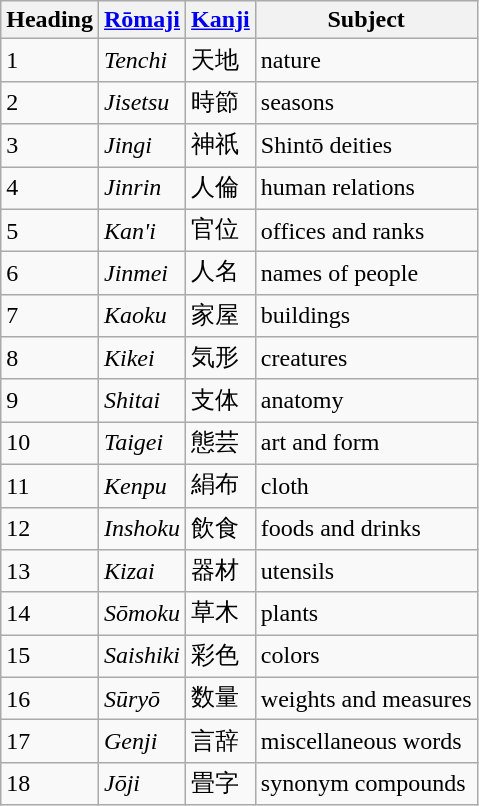<table class="wikitable">
<tr>
<th>Heading</th>
<th><a href='#'>Rōmaji</a></th>
<th><a href='#'>Kanji</a></th>
<th>Subject</th>
</tr>
<tr>
<td>1</td>
<td><em>Tenchi</em></td>
<td>天地</td>
<td>nature</td>
</tr>
<tr>
<td>2</td>
<td><em>Jisetsu</em></td>
<td>時節</td>
<td>seasons</td>
</tr>
<tr>
<td>3</td>
<td><em>Jingi</em></td>
<td>神祇</td>
<td>Shintō deities</td>
</tr>
<tr>
<td>4</td>
<td><em>Jinrin</em></td>
<td>人倫</td>
<td>human relations</td>
</tr>
<tr>
<td>5</td>
<td><em>Kan'i</em></td>
<td>官位</td>
<td>offices and ranks</td>
</tr>
<tr>
<td>6</td>
<td><em>Jinmei</em></td>
<td>人名</td>
<td>names of people</td>
</tr>
<tr>
<td>7</td>
<td><em>Kaoku</em></td>
<td>家屋</td>
<td>buildings</td>
</tr>
<tr>
<td>8</td>
<td><em>Kikei</em></td>
<td>気形</td>
<td>creatures</td>
</tr>
<tr>
<td>9</td>
<td><em>Shitai</em></td>
<td>支体</td>
<td>anatomy</td>
</tr>
<tr>
<td>10</td>
<td><em>Taigei</em></td>
<td>態芸</td>
<td>art and form</td>
</tr>
<tr>
<td>11</td>
<td><em>Kenpu</em></td>
<td>絹布</td>
<td>cloth</td>
</tr>
<tr>
<td>12</td>
<td><em>Inshoku</em></td>
<td>飲食</td>
<td>foods and drinks</td>
</tr>
<tr>
<td>13</td>
<td><em>Kizai</em></td>
<td>器材</td>
<td>utensils</td>
</tr>
<tr>
<td>14</td>
<td><em>Sōmoku</em></td>
<td>草木</td>
<td>plants</td>
</tr>
<tr>
<td>15</td>
<td><em>Saishiki</em></td>
<td>彩色</td>
<td>colors</td>
</tr>
<tr>
<td>16</td>
<td><em>Sūryō</em></td>
<td>数量</td>
<td>weights and measures</td>
</tr>
<tr>
<td>17</td>
<td><em>Genji</em></td>
<td>言辞</td>
<td>miscellaneous words</td>
</tr>
<tr>
<td>18</td>
<td><em>Jōji</em></td>
<td>畳字</td>
<td>synonym compounds</td>
</tr>
</table>
